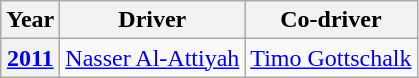<table class="wikitable" style="font-size:100%;">
<tr>
<th>Year</th>
<th>Driver</th>
<th>Co-driver</th>
</tr>
<tr>
<th><a href='#'>2011</a></th>
<td> <a href='#'>Nasser Al-Attiyah</a></td>
<td> <a href='#'>Timo Gottschalk</a></td>
</tr>
</table>
